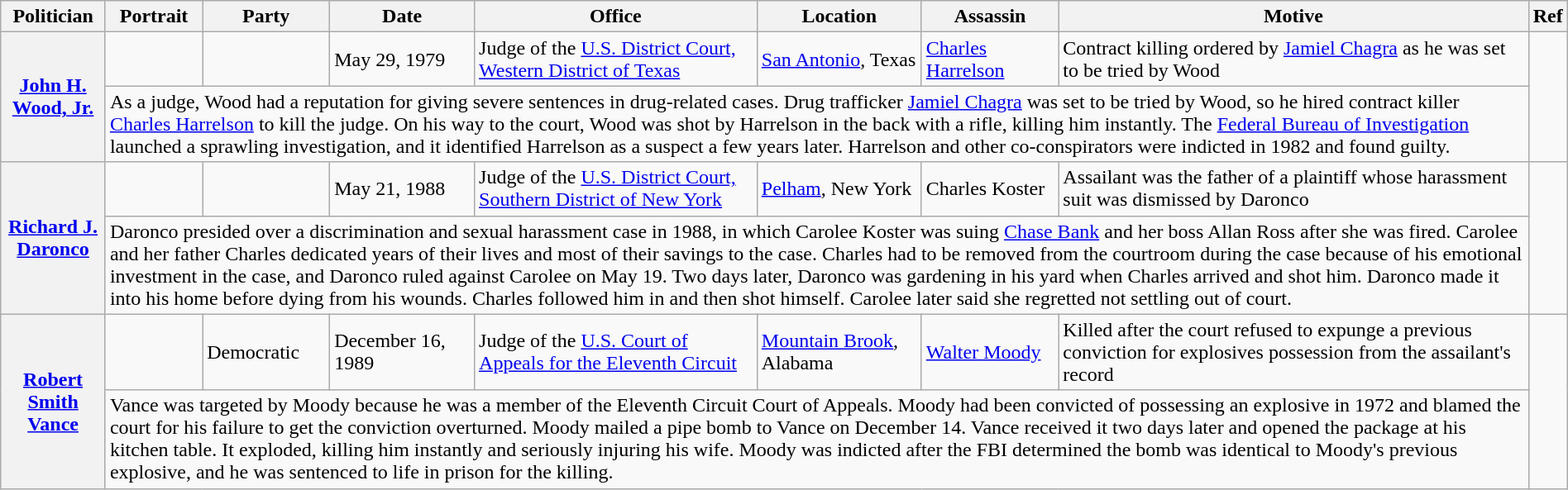<table class="wikitable" style="width:100%;">
<tr>
<th>Politician</th>
<th>Portrait</th>
<th>Party</th>
<th>Date</th>
<th>Office</th>
<th>Location</th>
<th>Assassin</th>
<th>Motive</th>
<th>Ref</th>
</tr>
<tr>
<th rowspan="2"><a href='#'>John H. Wood, Jr.</a></th>
<td></td>
<td></td>
<td>May 29, 1979</td>
<td>Judge of the <a href='#'>U.S. District Court, Western District of Texas</a></td>
<td><a href='#'>San Antonio</a>, Texas</td>
<td><a href='#'>Charles Harrelson</a></td>
<td>Contract killing ordered by <a href='#'>Jamiel Chagra</a> as he was set to be tried by Wood</td>
<td rowspan="2"></td>
</tr>
<tr class="expand-child">
<td colspan="7">As a judge, Wood had a reputation for giving severe sentences in drug-related cases. Drug trafficker <a href='#'>Jamiel Chagra</a> was set to be tried by Wood, so he hired contract killer <a href='#'>Charles Harrelson</a> to kill the judge. On his way to the court, Wood was shot by Harrelson in the back with a rifle, killing him instantly. The <a href='#'>Federal Bureau of Investigation</a> launched a sprawling investigation, and it identified Harrelson as a suspect a few years later. Harrelson and other co-conspirators were indicted in 1982 and found guilty.</td>
</tr>
<tr>
<th rowspan="2"><a href='#'>Richard J. Daronco</a></th>
<td></td>
<td></td>
<td>May 21, 1988</td>
<td>Judge of the <a href='#'>U.S. District Court, Southern District of New York</a></td>
<td><a href='#'>Pelham</a>, New York</td>
<td>Charles Koster</td>
<td>Assailant was the father of a plaintiff whose harassment suit was dismissed by Daronco</td>
<td rowspan="2"></td>
</tr>
<tr class="expand-child">
<td colspan="7">Daronco presided over a discrimination and sexual harassment case in 1988, in which Carolee Koster was suing <a href='#'>Chase Bank</a> and her boss Allan Ross after she was fired. Carolee and her father Charles dedicated years of their lives and most of their savings to the case. Charles had to be removed from the courtroom during the case because of his emotional investment in the case, and Daronco ruled against Carolee on May 19. Two days later, Daronco was gardening in his yard when Charles arrived and shot him. Daronco made it into his home before dying from his wounds. Charles followed him in and then shot himself. Carolee later said she regretted not settling out of court.</td>
</tr>
<tr>
<th rowspan="2"><a href='#'>Robert Smith Vance</a></th>
<td></td>
<td>Democratic</td>
<td>December 16, 1989</td>
<td>Judge of the <a href='#'>U.S. Court of Appeals for the Eleventh Circuit</a></td>
<td><a href='#'>Mountain Brook</a>, Alabama</td>
<td><a href='#'>Walter Moody</a></td>
<td>Killed after the court refused to expunge a previous conviction for explosives possession from the assailant's record</td>
<td rowspan="2"></td>
</tr>
<tr class="expand-child">
<td colspan="7">Vance was targeted by Moody because he was a member of the Eleventh Circuit Court of Appeals. Moody had been convicted of possessing an explosive in 1972 and blamed the court for his failure to get the conviction overturned. Moody mailed a pipe bomb to Vance on December 14. Vance received it two days later and opened the package at his kitchen table. It exploded, killing him instantly and seriously injuring his wife. Moody was indicted after the FBI determined the bomb was identical to Moody's previous explosive, and he was sentenced to life in prison for the killing.</td>
</tr>
</table>
